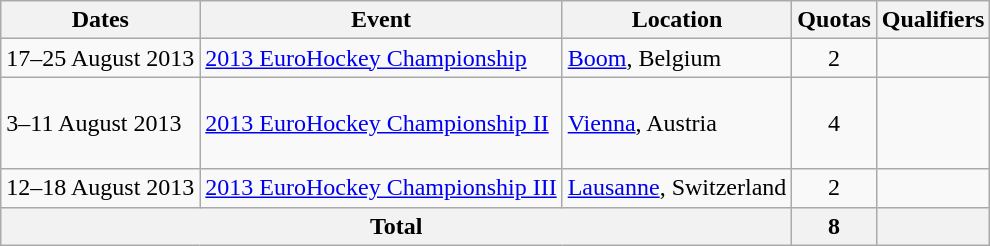<table class=wikitable>
<tr>
<th>Dates</th>
<th>Event</th>
<th>Location</th>
<th>Quotas</th>
<th>Qualifiers</th>
</tr>
<tr>
<td>17–25 August 2013</td>
<td><a href='#'>2013 EuroHockey Championship</a></td>
<td><a href='#'>Boom</a>, Belgium</td>
<td align=center>2</td>
<td> <br> </td>
</tr>
<tr>
<td>3–11 August 2013</td>
<td><a href='#'>2013 EuroHockey Championship II</a></td>
<td><a href='#'>Vienna</a>, Austria</td>
<td align=center>4</td>
<td> <br>  <br>  <br> </td>
</tr>
<tr>
<td>12–18 August 2013</td>
<td><a href='#'>2013 EuroHockey Championship III</a></td>
<td><a href='#'>Lausanne</a>, Switzerland</td>
<td align=center>2</td>
<td> <br> </td>
</tr>
<tr>
<th colspan="3">Total</th>
<th>8</th>
<th></th>
</tr>
</table>
